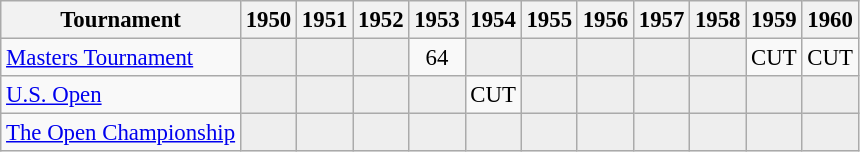<table class="wikitable" style="font-size:95%;text-align:center;">
<tr>
<th>Tournament</th>
<th>1950</th>
<th>1951</th>
<th>1952</th>
<th>1953</th>
<th>1954</th>
<th>1955</th>
<th>1956</th>
<th>1957</th>
<th>1958</th>
<th>1959</th>
<th>1960</th>
</tr>
<tr>
<td align=left><a href='#'>Masters Tournament</a></td>
<td style="background:#eeeeee;"></td>
<td style="background:#eeeeee;"></td>
<td style="background:#eeeeee;"></td>
<td>64</td>
<td style="background:#eeeeee;"></td>
<td style="background:#eeeeee;"></td>
<td style="background:#eeeeee;"></td>
<td style="background:#eeeeee;"></td>
<td style="background:#eeeeee;"></td>
<td>CUT</td>
<td>CUT</td>
</tr>
<tr>
<td align=left><a href='#'>U.S. Open</a></td>
<td style="background:#eeeeee;"></td>
<td style="background:#eeeeee;"></td>
<td style="background:#eeeeee;"></td>
<td style="background:#eeeeee;"></td>
<td>CUT</td>
<td style="background:#eeeeee;"></td>
<td style="background:#eeeeee;"></td>
<td style="background:#eeeeee;"></td>
<td style="background:#eeeeee;"></td>
<td style="background:#eeeeee;"></td>
<td style="background:#eeeeee;"></td>
</tr>
<tr>
<td align=left><a href='#'>The Open Championship</a></td>
<td style="background:#eeeeee;"></td>
<td style="background:#eeeeee;"></td>
<td style="background:#eeeeee;"></td>
<td style="background:#eeeeee;"></td>
<td style="background:#eeeeee;"></td>
<td style="background:#eeeeee;"></td>
<td style="background:#eeeeee;"></td>
<td style="background:#eeeeee;"></td>
<td style="background:#eeeeee;"></td>
<td style="background:#eeeeee;"></td>
<td style="background:#eeeeee;"></td>
</tr>
</table>
